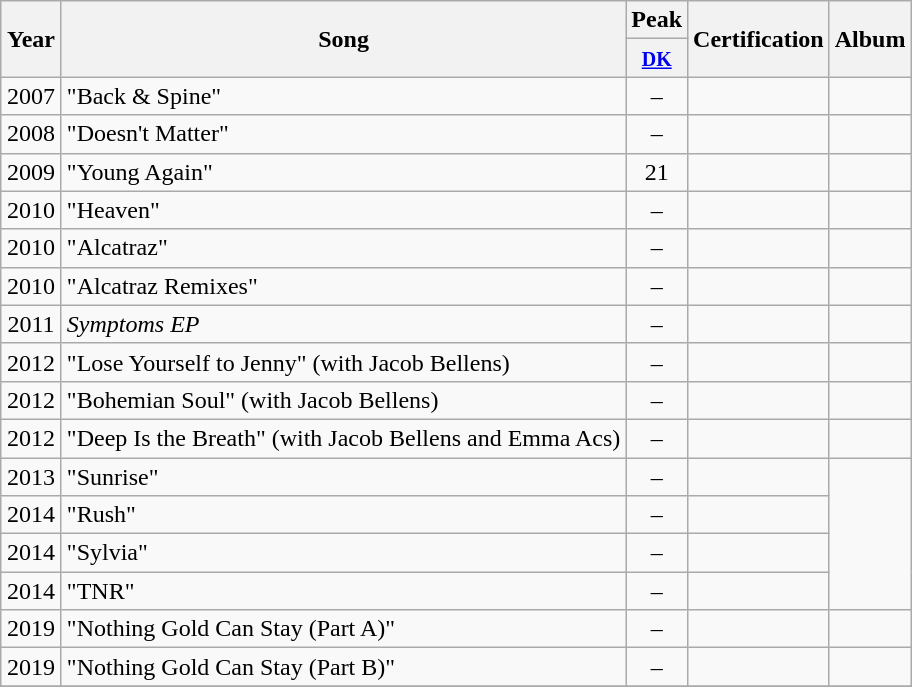<table class="wikitable">
<tr>
<th width="33" rowspan="2" style="text-align:center;">Year</th>
<th rowspan="2">Song</th>
<th colspan="1">Peak</th>
<th rowspan="2">Certification</th>
<th rowspan="2">Album</th>
</tr>
<tr>
<th align="center"><a href='#'><small>DK</small></a></th>
</tr>
<tr>
<td align="center">2007</td>
<td>"Back & Spine"</td>
<td align="center">–</td>
<td></td>
<td></td>
</tr>
<tr>
<td align="center">2008</td>
<td>"Doesn't Matter"</td>
<td align="center">–</td>
<td></td>
<td></td>
</tr>
<tr>
<td align="center">2009</td>
<td>"Young Again"</td>
<td align="center">21</td>
<td></td>
<td></td>
</tr>
<tr>
<td align="center">2010</td>
<td>"Heaven"</td>
<td align="center">–</td>
<td></td>
<td></td>
</tr>
<tr>
<td align="center">2010</td>
<td>"Alcatraz"</td>
<td align="center">–</td>
<td></td>
<td></td>
</tr>
<tr>
<td align="center">2010</td>
<td>"Alcatraz Remixes"</td>
<td align="center">–</td>
<td></td>
<td></td>
</tr>
<tr>
<td align="center">2011</td>
<td><em>Symptoms EP</em></td>
<td align="center">–</td>
<td></td>
<td></td>
</tr>
<tr>
<td align="center">2012</td>
<td>"Lose Yourself to Jenny" (with Jacob Bellens)</td>
<td align="center">–</td>
<td></td>
<td></td>
</tr>
<tr>
<td align="center">2012</td>
<td>"Bohemian Soul" (with Jacob Bellens)</td>
<td align="center">–</td>
<td></td>
<td></td>
</tr>
<tr>
<td align="center">2012</td>
<td>"Deep Is the Breath" (with Jacob Bellens and Emma Acs)</td>
<td align="center">–</td>
<td></td>
<td></td>
</tr>
<tr>
<td align="center">2013</td>
<td>"Sunrise"</td>
<td align="center">–</td>
<td></td>
</tr>
<tr>
<td align="center">2014</td>
<td>"Rush"</td>
<td align="center">–</td>
<td></td>
</tr>
<tr>
<td align="center">2014</td>
<td>"Sylvia"</td>
<td align="center">–</td>
<td></td>
</tr>
<tr>
<td align="center">2014</td>
<td>"TNR"</td>
<td align="center">–</td>
<td></td>
</tr>
<tr>
<td align="center">2019</td>
<td>"Nothing Gold Can Stay (Part A)"</td>
<td align="center">–</td>
<td></td>
<td></td>
</tr>
<tr>
<td align="center">2019</td>
<td>"Nothing Gold Can Stay (Part B)"</td>
<td align="center">–</td>
<td></td>
<td></td>
</tr>
<tr>
</tr>
</table>
